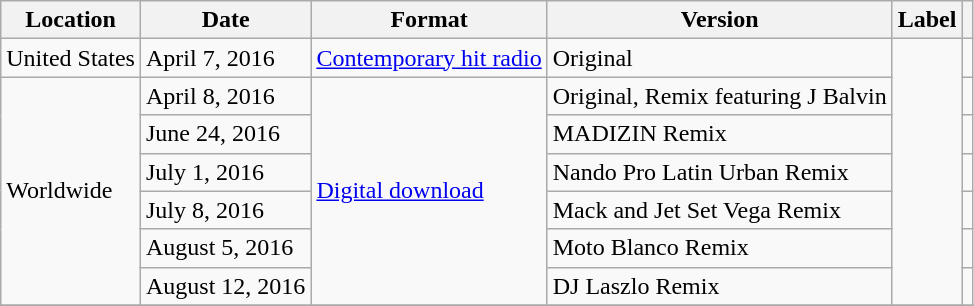<table class="wikitable sortable plainrowheaders">
<tr>
<th scope="col">Location</th>
<th scope="col">Date</th>
<th scope="col">Format</th>
<th scope="col">Version</th>
<th scope="col">Label</th>
<th scope="col"></th>
</tr>
<tr>
<td>United States</td>
<td>April 7, 2016</td>
<td><a href='#'>Contemporary hit radio</a></td>
<td>Original</td>
<td rowspan="7"></td>
<td></td>
</tr>
<tr>
<td rowspan="6">Worldwide</td>
<td>April 8, 2016</td>
<td rowspan="6"><a href='#'>Digital download</a></td>
<td>Original, Remix featuring J Balvin</td>
<td></td>
</tr>
<tr>
<td>June 24, 2016</td>
<td>MADIZIN Remix</td>
<td></td>
</tr>
<tr>
<td>July 1, 2016</td>
<td>Nando Pro Latin Urban Remix</td>
<td></td>
</tr>
<tr>
<td>July 8, 2016</td>
<td>Mack and Jet Set Vega Remix</td>
<td></td>
</tr>
<tr>
<td>August 5, 2016</td>
<td>Moto Blanco Remix</td>
<td></td>
</tr>
<tr>
<td>August 12, 2016</td>
<td>DJ Laszlo Remix</td>
<td></td>
</tr>
<tr>
</tr>
</table>
